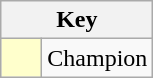<table class="wikitable" style="text-align: center;">
<tr>
<th colspan=2>Key</th>
</tr>
<tr>
<td style="background:#ffffcc; width:20px;"></td>
<td align=left>Champion</td>
</tr>
</table>
